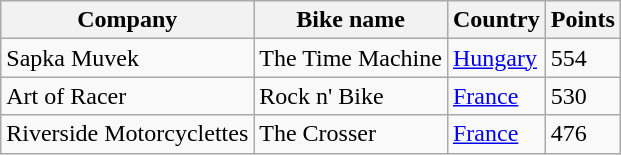<table class="wikitable" border="1">
<tr>
<th>Company</th>
<th>Bike name</th>
<th>Country</th>
<th>Points</th>
</tr>
<tr>
<td>Sapka Muvek</td>
<td>The Time Machine</td>
<td><a href='#'>Hungary</a></td>
<td>554</td>
</tr>
<tr>
<td>Art of Racer</td>
<td>Rock n' Bike</td>
<td><a href='#'>France</a></td>
<td>530</td>
</tr>
<tr>
<td>Riverside Motorcyclettes</td>
<td>The Crosser</td>
<td><a href='#'>France</a></td>
<td>476</td>
</tr>
</table>
